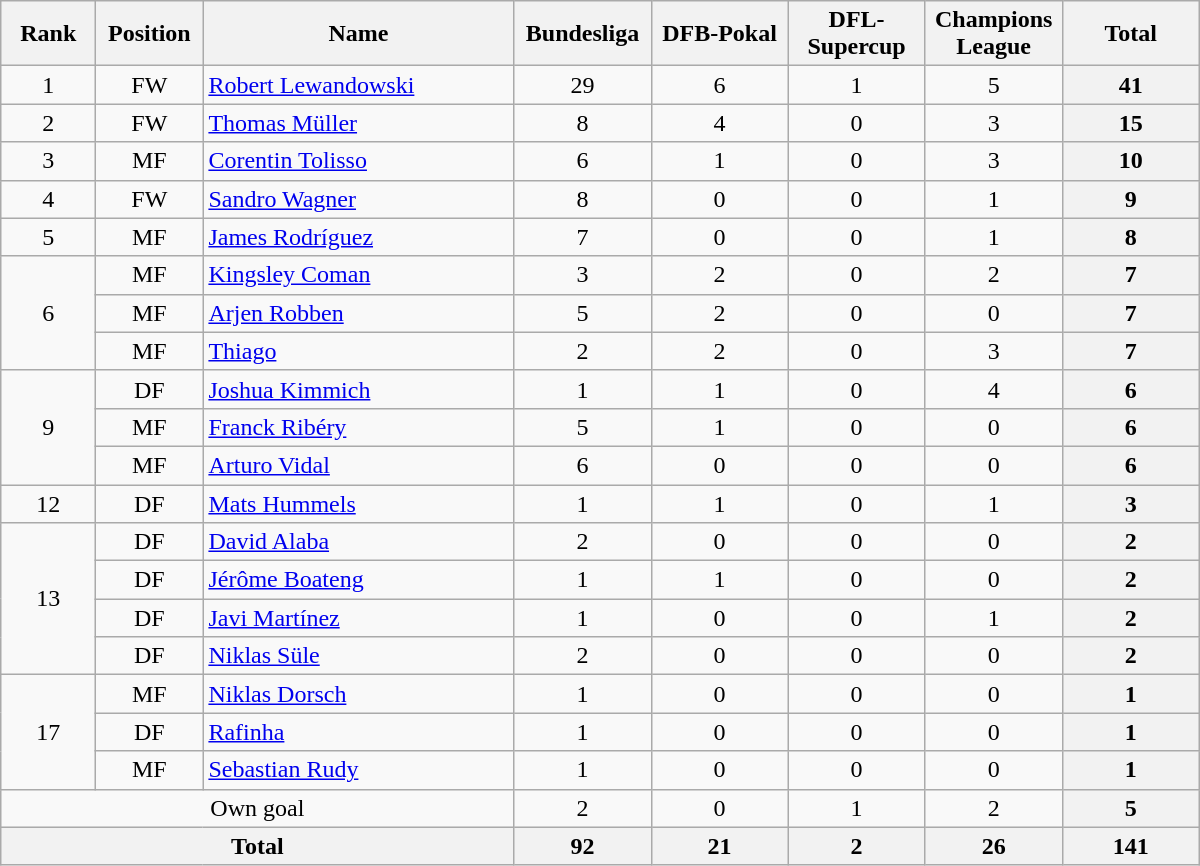<table class="wikitable" style="text-align:center;">
<tr>
<th style="width:56px;">Rank</th>
<th style="width:64px;">Position</th>
<th style="width:200px;">Name</th>
<th style="width:84px;">Bundesliga</th>
<th style="width:84px;">DFB-Pokal</th>
<th style="width:84px;">DFL-Supercup</th>
<th style="width:84px;">Champions League</th>
<th style="width:84px;">Total</th>
</tr>
<tr>
<td>1</td>
<td>FW</td>
<td align=left> <a href='#'>Robert Lewandowski</a></td>
<td>29</td>
<td>6</td>
<td>1</td>
<td>5</td>
<th>41</th>
</tr>
<tr>
<td>2</td>
<td>FW</td>
<td align=left> <a href='#'>Thomas Müller</a></td>
<td>8</td>
<td>4</td>
<td>0</td>
<td>3</td>
<th>15</th>
</tr>
<tr>
<td>3</td>
<td>MF</td>
<td align=left> <a href='#'>Corentin Tolisso</a></td>
<td>6</td>
<td>1</td>
<td>0</td>
<td>3</td>
<th>10</th>
</tr>
<tr>
<td>4</td>
<td>FW</td>
<td align=left> <a href='#'>Sandro Wagner</a></td>
<td>8</td>
<td>0</td>
<td>0</td>
<td>1</td>
<th>9</th>
</tr>
<tr>
<td>5</td>
<td>MF</td>
<td align=left> <a href='#'>James Rodríguez</a></td>
<td>7</td>
<td>0</td>
<td>0</td>
<td>1</td>
<th>8</th>
</tr>
<tr>
<td rowspan="3">6</td>
<td>MF</td>
<td align=left> <a href='#'>Kingsley Coman</a></td>
<td>3</td>
<td>2</td>
<td>0</td>
<td>2</td>
<th>7</th>
</tr>
<tr>
<td>MF</td>
<td align=left> <a href='#'>Arjen Robben</a></td>
<td>5</td>
<td>2</td>
<td>0</td>
<td>0</td>
<th>7</th>
</tr>
<tr>
<td>MF</td>
<td align=left> <a href='#'>Thiago</a></td>
<td>2</td>
<td>2</td>
<td>0</td>
<td>3</td>
<th>7</th>
</tr>
<tr>
<td rowspan="3">9</td>
<td>DF</td>
<td align=left> <a href='#'>Joshua Kimmich</a></td>
<td>1</td>
<td>1</td>
<td>0</td>
<td>4</td>
<th>6</th>
</tr>
<tr>
<td>MF</td>
<td align=left> <a href='#'>Franck Ribéry</a></td>
<td>5</td>
<td>1</td>
<td>0</td>
<td>0</td>
<th>6</th>
</tr>
<tr>
<td>MF</td>
<td align=left> <a href='#'>Arturo Vidal</a></td>
<td>6</td>
<td>0</td>
<td>0</td>
<td>0</td>
<th>6</th>
</tr>
<tr>
<td>12</td>
<td>DF</td>
<td align=left> <a href='#'>Mats Hummels</a></td>
<td>1</td>
<td>1</td>
<td>0</td>
<td>1</td>
<th>3</th>
</tr>
<tr>
<td rowspan="4">13</td>
<td>DF</td>
<td align=left> <a href='#'>David Alaba</a></td>
<td>2</td>
<td>0</td>
<td>0</td>
<td>0</td>
<th>2</th>
</tr>
<tr>
<td>DF</td>
<td align=left> <a href='#'>Jérôme Boateng</a></td>
<td>1</td>
<td>1</td>
<td>0</td>
<td>0</td>
<th>2</th>
</tr>
<tr>
<td>DF</td>
<td align=left> <a href='#'>Javi Martínez</a></td>
<td>1</td>
<td>0</td>
<td>0</td>
<td>1</td>
<th>2</th>
</tr>
<tr>
<td>DF</td>
<td align=left> <a href='#'>Niklas Süle</a></td>
<td>2</td>
<td>0</td>
<td>0</td>
<td>0</td>
<th>2</th>
</tr>
<tr>
<td rowspan="3">17</td>
<td>MF</td>
<td align=left> <a href='#'>Niklas Dorsch</a></td>
<td>1</td>
<td>0</td>
<td>0</td>
<td>0</td>
<th>1</th>
</tr>
<tr>
<td>DF</td>
<td align=left> <a href='#'>Rafinha</a></td>
<td>1</td>
<td>0</td>
<td>0</td>
<td>0</td>
<th>1</th>
</tr>
<tr>
<td>MF</td>
<td align=left> <a href='#'>Sebastian Rudy</a></td>
<td>1</td>
<td>0</td>
<td>0</td>
<td>0</td>
<th>1</th>
</tr>
<tr>
<td colspan="3">Own goal</td>
<td>2</td>
<td>0</td>
<td>1</td>
<td>2</td>
<th>5</th>
</tr>
<tr>
<th colspan="3">Total</th>
<th>92</th>
<th>21</th>
<th>2</th>
<th>26</th>
<th>141</th>
</tr>
</table>
